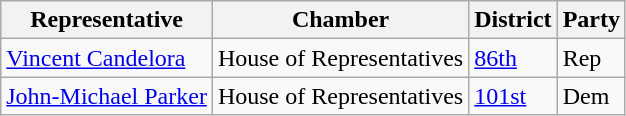<table class="wikitable">
<tr>
<th>Representative</th>
<th>Chamber</th>
<th>District</th>
<th>Party</th>
</tr>
<tr>
<td><a href='#'>Vincent Candelora</a></td>
<td>House of Representatives</td>
<td><a href='#'>86th</a></td>
<td>Rep</td>
</tr>
<tr>
<td><a href='#'>John-Michael Parker</a></td>
<td>House of Representatives</td>
<td><a href='#'>101st</a></td>
<td>Dem</td>
</tr>
</table>
